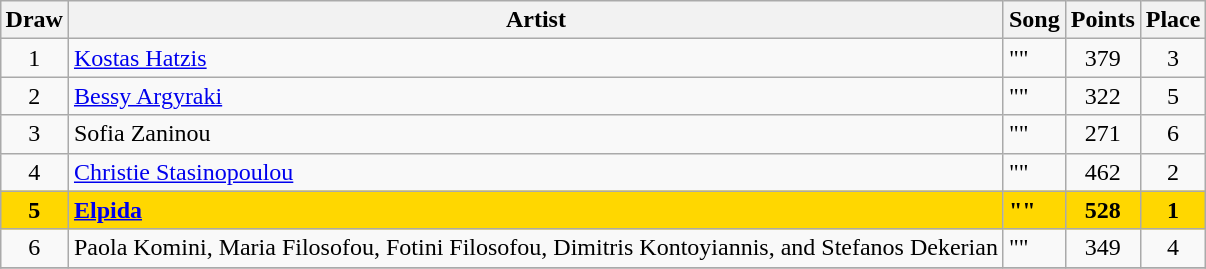<table class="sortable wikitable" style="margin: 1em auto 1em auto; text-align:center">
<tr>
<th>Draw</th>
<th>Artist</th>
<th>Song</th>
<th>Points</th>
<th>Place</th>
</tr>
<tr>
<td>1</td>
<td align="left"><a href='#'>Kostas Hatzis</a></td>
<td align="left">""</td>
<td>379</td>
<td>3</td>
</tr>
<tr>
<td>2</td>
<td align="left"><a href='#'>Bessy Argyraki</a></td>
<td align="left">""</td>
<td>322</td>
<td>5</td>
</tr>
<tr>
<td>3</td>
<td align="left">Sofia Zaninou</td>
<td align="left">""</td>
<td>271</td>
<td>6</td>
</tr>
<tr>
<td>4</td>
<td align="left"><a href='#'>Christie Stasinopoulou</a></td>
<td align="left">""</td>
<td>462</td>
<td>2</td>
</tr>
<tr bgcolor = "gold">
<td><strong>5</strong></td>
<td align="left"><strong><a href='#'>Elpida</a></strong></td>
<td align="left"><strong>""</strong></td>
<td><strong>528</strong></td>
<td><strong>1</strong></td>
</tr>
<tr>
<td>6</td>
<td align="left">Paola Komini, Maria Filosofou, Fotini Filosofou, Dimitris Kontoyiannis, and Stefanos Dekerian</td>
<td align="left">""</td>
<td>349</td>
<td>4</td>
</tr>
<tr>
</tr>
</table>
